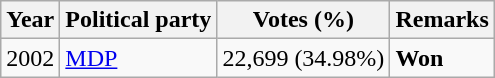<table class="wikitable">
<tr>
<th>Year</th>
<th>Political party</th>
<th>Votes (%)</th>
<th>Remarks</th>
</tr>
<tr>
<td>2002</td>
<td><a href='#'>MDP</a></td>
<td>22,699 (34.98%)</td>
<td><strong>Won</strong></td>
</tr>
</table>
